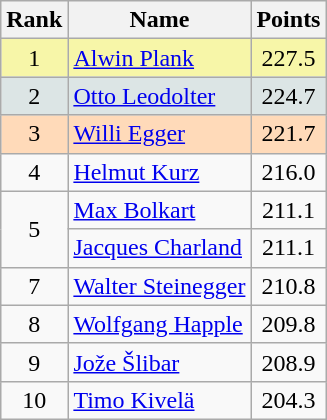<table class="wikitable sortable">
<tr>
<th align=Center>Rank</th>
<th>Name</th>
<th>Points</th>
</tr>
<tr style="background:#F7F6A8">
<td align=center>1</td>
<td> <a href='#'>Alwin Plank</a></td>
<td align=center>227.5</td>
</tr>
<tr style="background: #DCE5E5;">
<td align=center>2</td>
<td> <a href='#'>Otto Leodolter</a></td>
<td align=center>224.7</td>
</tr>
<tr style="background: #FFDAB9;">
<td align=center>3</td>
<td> <a href='#'>Willi Egger</a></td>
<td align=center>221.7</td>
</tr>
<tr>
<td align=center>4</td>
<td> <a href='#'>Helmut Kurz</a></td>
<td align=center>216.0</td>
</tr>
<tr>
<td rowspan=2 align=center>5</td>
<td> <a href='#'>Max Bolkart</a></td>
<td align=center>211.1</td>
</tr>
<tr>
<td> <a href='#'>Jacques Charland</a></td>
<td align=center>211.1</td>
</tr>
<tr>
<td align=center>7</td>
<td> <a href='#'>Walter Steinegger</a></td>
<td align=center>210.8</td>
</tr>
<tr>
<td align=center>8</td>
<td> <a href='#'>Wolfgang Happle</a></td>
<td align=center>209.8</td>
</tr>
<tr>
<td align=center>9</td>
<td> <a href='#'>Jože Šlibar</a></td>
<td align=center>208.9</td>
</tr>
<tr>
<td align=center>10</td>
<td> <a href='#'>Timo Kivelä</a></td>
<td align=center>204.3</td>
</tr>
</table>
